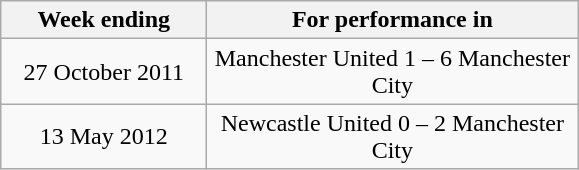<table class="wikitable" style="text-align:center">
<tr>
<th style="width:130px;">Week ending</th>
<th style="width:240px;">For performance in</th>
</tr>
<tr>
<td>27 October 2011</td>
<td style="text-align:center;">Manchester United 1 – 6 Manchester City</td>
</tr>
<tr>
<td>13 May 2012</td>
<td style="text-align:center;">Newcastle United 0 – 2 Manchester City</td>
</tr>
</table>
